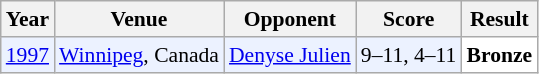<table class="sortable wikitable" style="font-size: 90%;">
<tr>
<th>Year</th>
<th>Venue</th>
<th>Opponent</th>
<th>Score</th>
<th>Result</th>
</tr>
<tr style="background:#ECF2FF">
<td align="center"><a href='#'>1997</a></td>
<td align="left"><a href='#'>Winnipeg</a>, Canada</td>
<td align="left"> <a href='#'>Denyse Julien</a></td>
<td align="left">9–11, 4–11</td>
<td style="text-align:left; background:white"> <strong>Bronze</strong></td>
</tr>
</table>
